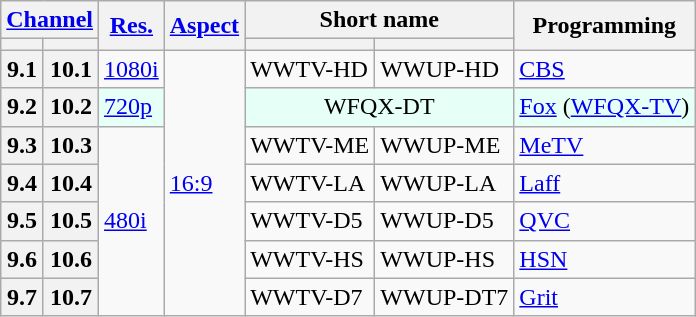<table class="wikitable">
<tr>
<th scope = "col" colspan="2"><a href='#'>Channel</a></th>
<th scope = "col" rowspan="2"><a href='#'>Res.</a></th>
<th scope = "col" rowspan="2"><a href='#'>Aspect</a></th>
<th scope = "col" colspan="2">Short name</th>
<th scope = "col" rowspan="2">Programming</th>
</tr>
<tr>
<th scope = "col"></th>
<th></th>
<th></th>
<th></th>
</tr>
<tr>
<th scope = "row">9.1</th>
<th>10.1</th>
<td><a href='#'>1080i</a></td>
<td rowspan="7"><a href='#'>16:9</a></td>
<td>WWTV-HD</td>
<td>WWUP-HD</td>
<td><a href='#'>CBS</a></td>
</tr>
<tr style="background-color: #E6FFF7;">
<th scope = "row">9.2</th>
<th>10.2</th>
<td><a href='#'>720p</a></td>
<td style="text-align: center;" colspan="2">WFQX-DT</td>
<td><a href='#'>Fox</a> (<a href='#'>WFQX-TV</a>)</td>
</tr>
<tr>
<th scope = "row">9.3</th>
<th>10.3</th>
<td rowspan="5"><a href='#'>480i</a></td>
<td>WWTV-ME</td>
<td>WWUP-ME</td>
<td><a href='#'>MeTV</a></td>
</tr>
<tr>
<th scope = "row">9.4</th>
<th>10.4</th>
<td>WWTV-LA</td>
<td>WWUP-LA</td>
<td><a href='#'>Laff</a></td>
</tr>
<tr>
<th scope = "row">9.5</th>
<th>10.5</th>
<td>WWTV-D5</td>
<td>WWUP-D5</td>
<td><a href='#'>QVC</a></td>
</tr>
<tr>
<th scope = "row">9.6</th>
<th>10.6</th>
<td>WWTV-HS</td>
<td>WWUP-HS</td>
<td><a href='#'>HSN</a></td>
</tr>
<tr>
<th scope = "row">9.7</th>
<th>10.7</th>
<td>WWTV-D7</td>
<td>WWUP-DT7</td>
<td><a href='#'>Grit</a></td>
</tr>
</table>
